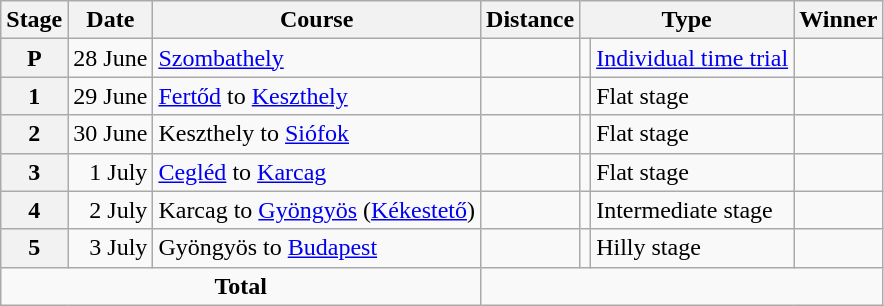<table class="wikitable">
<tr>
<th>Stage</th>
<th>Date</th>
<th>Course</th>
<th>Distance</th>
<th colspan="2">Type</th>
<th>Winner</th>
</tr>
<tr>
<th style="text-align:center">P</th>
<td align=right>28 June</td>
<td><a href='#'>Szombathely</a></td>
<td style="text-align:right;"></td>
<td></td>
<td><a href='#'>Individual time trial</a></td>
<td></td>
</tr>
<tr>
<th style="text-align:center">1</th>
<td align=right>29 June</td>
<td><a href='#'>Fertőd</a> to <a href='#'>Keszthely</a></td>
<td style="text-align:right;"></td>
<td></td>
<td>Flat stage</td>
<td></td>
</tr>
<tr>
<th style="text-align:center">2</th>
<td align=right>30 June</td>
<td>Keszthely to <a href='#'>Siófok</a></td>
<td style="text-align:right;"></td>
<td></td>
<td>Flat stage</td>
<td></td>
</tr>
<tr>
<th style="text-align:center">3</th>
<td align=right>1 July</td>
<td><a href='#'>Cegléd</a> to <a href='#'>Karcag</a></td>
<td style="text-align:right;"></td>
<td></td>
<td>Flat stage</td>
<td></td>
</tr>
<tr>
<th style="text-align:center">4</th>
<td align=right>2 July</td>
<td>Karcag to <a href='#'>Gyöngyös</a> (<a href='#'>Kékestető</a>)</td>
<td style="text-align:right;"></td>
<td></td>
<td>Intermediate stage</td>
<td></td>
</tr>
<tr>
<th style="text-align:center">5</th>
<td align=right>3 July</td>
<td>Gyöngyös to <a href='#'>Budapest</a></td>
<td style="text-align:right;"></td>
<td></td>
<td>Hilly stage</td>
<td></td>
</tr>
<tr>
<td colspan="3" style="text-align:center"><strong>Total</strong></td>
<td colspan="5" style="text-align:center"><strong></strong></td>
</tr>
</table>
